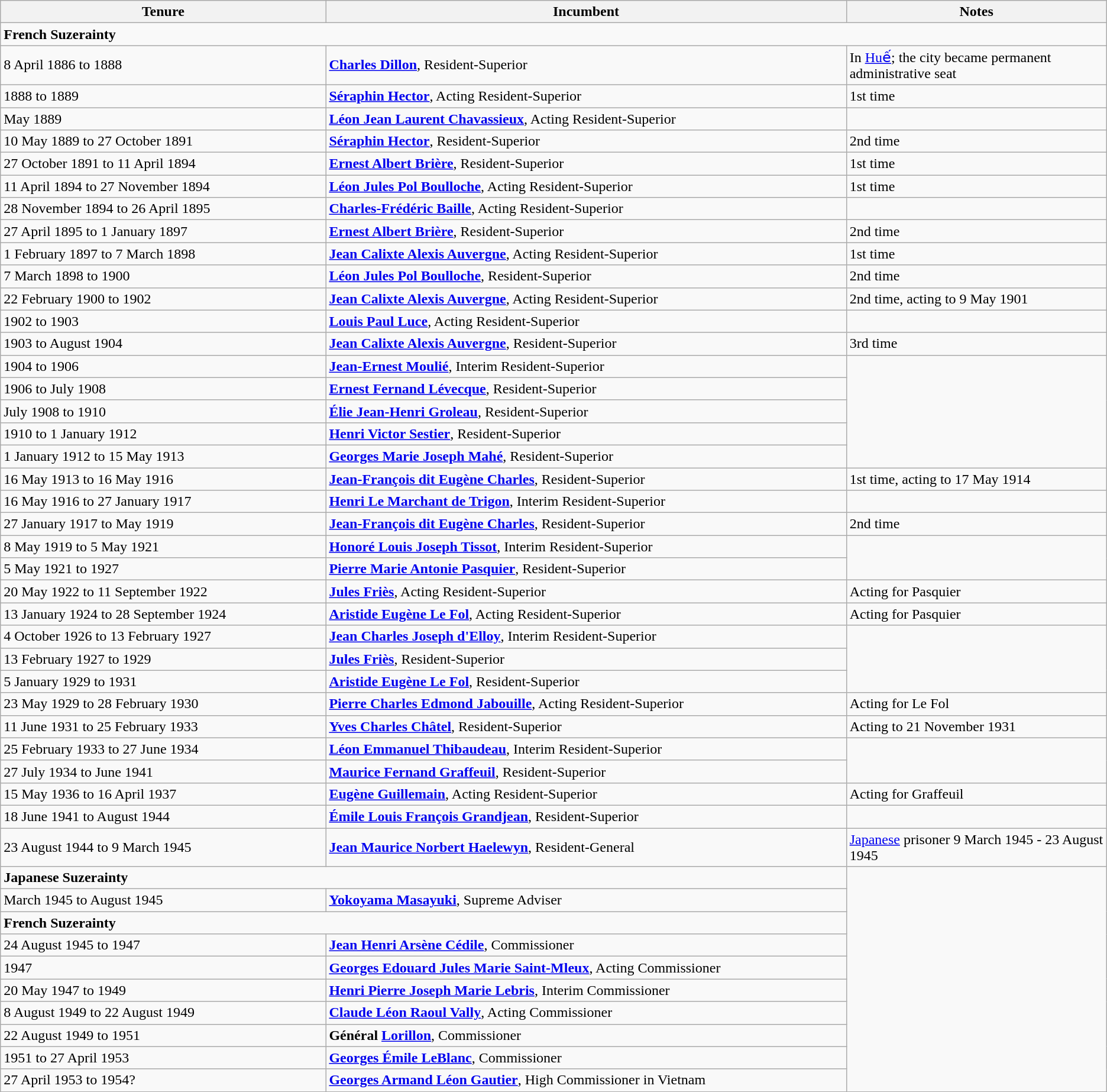<table class="wikitable">
<tr align=left>
<th width=25%>Tenure</th>
<th width=40%>Incumbent</th>
<th width=20%>Notes</th>
</tr>
<tr>
<td colspan="3"><strong>French Suzerainty</strong></td>
</tr>
<tr>
<td>8 April 1886 to 1888</td>
<td><strong><a href='#'>Charles Dillon</a></strong>, Resident-Superior</td>
<td>In <a href='#'>Huế</a>; the city became permanent administrative seat</td>
</tr>
<tr>
<td>1888 to 1889</td>
<td><strong><a href='#'>Séraphin Hector</a></strong>, Acting Resident-Superior</td>
<td>1st time</td>
</tr>
<tr>
<td>May 1889</td>
<td><strong><a href='#'>Léon Jean Laurent Chavassieux</a></strong>, Acting Resident-Superior</td>
</tr>
<tr>
<td>10 May 1889 to 27 October 1891</td>
<td><strong><a href='#'>Séraphin Hector</a></strong>, Resident-Superior</td>
<td>2nd time</td>
</tr>
<tr>
<td>27 October 1891 to 11 April 1894</td>
<td><strong><a href='#'>Ernest Albert Brière</a></strong>, Resident-Superior</td>
<td>1st time</td>
</tr>
<tr>
<td>11 April 1894 to 27 November 1894</td>
<td><strong><a href='#'>Léon Jules Pol Boulloche</a></strong>, Acting Resident-Superior</td>
<td>1st time</td>
</tr>
<tr>
<td>28 November 1894 to 26 April 1895</td>
<td><strong><a href='#'>Charles-Frédéric Baille</a></strong>, Acting Resident-Superior</td>
</tr>
<tr>
<td>27 April 1895 to 1 January 1897</td>
<td><strong><a href='#'>Ernest Albert Brière</a></strong>, Resident-Superior</td>
<td>2nd time</td>
</tr>
<tr>
<td>1 February 1897 to 7 March 1898</td>
<td><strong><a href='#'>Jean Calixte Alexis Auvergne</a></strong>, Acting Resident-Superior</td>
<td>1st time</td>
</tr>
<tr>
<td>7 March 1898 to 1900</td>
<td><strong><a href='#'>Léon Jules Pol Boulloche</a></strong>, Resident-Superior</td>
<td>2nd time</td>
</tr>
<tr>
<td>22 February 1900 to 1902</td>
<td><strong><a href='#'>Jean Calixte Alexis Auvergne</a></strong>, Acting Resident-Superior</td>
<td>2nd time, acting to 9 May 1901</td>
</tr>
<tr>
<td>1902 to 1903</td>
<td><strong><a href='#'>Louis Paul Luce</a></strong>, Acting Resident-Superior</td>
</tr>
<tr>
<td>1903 to August 1904</td>
<td><strong><a href='#'>Jean Calixte Alexis Auvergne</a></strong>, Resident-Superior</td>
<td>3rd time</td>
</tr>
<tr>
<td>1904 to 1906</td>
<td><strong><a href='#'>Jean-Ernest Moulié</a></strong>, Interim Resident-Superior</td>
</tr>
<tr>
<td>1906 to July 1908</td>
<td><strong><a href='#'>Ernest Fernand Lévecque</a></strong>, Resident-Superior</td>
</tr>
<tr>
<td>July 1908 to 1910</td>
<td><strong><a href='#'>Élie Jean-Henri Groleau</a></strong>, Resident-Superior</td>
</tr>
<tr>
<td>1910 to 1 January 1912</td>
<td><strong><a href='#'>Henri Victor Sestier</a></strong>, Resident-Superior</td>
</tr>
<tr>
<td>1 January 1912 to 15 May 1913</td>
<td><strong><a href='#'>Georges Marie Joseph Mahé</a></strong>, Resident-Superior</td>
</tr>
<tr>
<td>16 May 1913 to 16 May 1916</td>
<td><strong><a href='#'>Jean-François dit Eugène Charles</a></strong>, Resident-Superior</td>
<td>1st time, acting to 17 May 1914</td>
</tr>
<tr>
<td>16 May 1916 to 27 January 1917</td>
<td><strong><a href='#'>Henri Le Marchant de Trigon</a></strong>, Interim Resident-Superior</td>
</tr>
<tr>
<td>27 January 1917 to May 1919</td>
<td><strong><a href='#'>Jean-François dit Eugène Charles</a></strong>, Resident-Superior</td>
<td>2nd time</td>
</tr>
<tr>
<td>8 May 1919 to 5 May 1921</td>
<td><strong><a href='#'>Honoré Louis Joseph Tissot</a></strong>, Interim Resident-Superior</td>
</tr>
<tr>
<td>5 May 1921 to 1927</td>
<td><strong><a href='#'>Pierre Marie Antonie Pasquier</a></strong>, Resident-Superior</td>
</tr>
<tr>
<td>20 May 1922 to 11 September 1922</td>
<td><strong><a href='#'>Jules Friès</a></strong>, Acting Resident-Superior</td>
<td>Acting for Pasquier</td>
</tr>
<tr>
<td>13 January 1924 to 28 September 1924</td>
<td><strong><a href='#'>Aristide Eugène Le Fol</a></strong>, Acting Resident-Superior</td>
<td>Acting for Pasquier</td>
</tr>
<tr>
<td>4 October 1926 to 13 February 1927</td>
<td><strong><a href='#'>Jean Charles Joseph d'Elloy</a></strong>, Interim Resident-Superior</td>
</tr>
<tr>
<td>13 February 1927 to 1929</td>
<td><strong><a href='#'>Jules Friès</a></strong>, Resident-Superior</td>
</tr>
<tr>
<td>5 January 1929 to 1931</td>
<td><strong><a href='#'>Aristide Eugène Le Fol</a></strong>, Resident-Superior</td>
</tr>
<tr>
<td>23 May 1929 to 28 February 1930</td>
<td><strong><a href='#'>Pierre Charles Edmond Jabouille</a></strong>, Acting Resident-Superior</td>
<td>Acting for Le Fol</td>
</tr>
<tr>
<td>11 June 1931 to 25 February 1933</td>
<td><strong><a href='#'>Yves Charles Châtel</a></strong>, Resident-Superior</td>
<td>Acting to 21 November 1931</td>
</tr>
<tr>
<td>25 February 1933 to 27 June 1934</td>
<td><strong><a href='#'>Léon Emmanuel Thibaudeau</a></strong>, Interim Resident-Superior</td>
</tr>
<tr>
<td>27 July 1934 to June 1941</td>
<td><strong><a href='#'>Maurice Fernand Graffeuil</a></strong>, Resident-Superior</td>
</tr>
<tr>
<td>15 May 1936 to 16 April 1937</td>
<td><strong><a href='#'>Eugène Guillemain</a></strong>, Acting Resident-Superior</td>
<td>Acting for Graffeuil</td>
</tr>
<tr>
<td>18 June 1941 to August 1944</td>
<td><strong><a href='#'>Émile Louis François Grandjean</a></strong>, Resident-Superior</td>
</tr>
<tr>
<td>23 August 1944 to 9 March 1945</td>
<td><strong><a href='#'>Jean Maurice Norbert Haelewyn</a></strong>, Resident-General</td>
<td><a href='#'>Japanese</a> prisoner 9 March 1945 - 23 August 1945</td>
</tr>
<tr>
<td colspan="2"><strong>Japanese Suzerainty</strong></td>
</tr>
<tr>
<td>March 1945 to August 1945</td>
<td><strong><a href='#'>Yokoyama Masayuki</a></strong>, Supreme Adviser</td>
</tr>
<tr>
<td colspan="2"><strong>French Suzerainty</strong></td>
</tr>
<tr>
<td>24 August 1945 to 1947</td>
<td><strong><a href='#'>Jean Henri Arsène Cédile</a></strong>, Commissioner</td>
</tr>
<tr>
<td>1947</td>
<td><strong><a href='#'>Georges Edouard Jules Marie Saint-Mleux</a></strong>, Acting Commissioner</td>
</tr>
<tr>
<td>20 May 1947 to 1949</td>
<td><strong><a href='#'>Henri Pierre Joseph Marie Lebris</a></strong>, Interim Commissioner</td>
</tr>
<tr>
<td>8 August 1949 to 22 August 1949</td>
<td><strong><a href='#'>Claude Léon Raoul Vally</a></strong>, Acting Commissioner</td>
</tr>
<tr>
<td>22 August 1949 to 1951</td>
<td><strong>Général <a href='#'>Lorillon</a></strong>, Commissioner</td>
</tr>
<tr>
<td>1951 to 27 April 1953</td>
<td><strong><a href='#'>Georges Émile LeBlanc</a></strong>, Commissioner</td>
</tr>
<tr>
<td>27 April 1953 to 1954?</td>
<td><strong><a href='#'>Georges Armand Léon Gautier</a></strong>, High Commissioner in Vietnam</td>
</tr>
</table>
